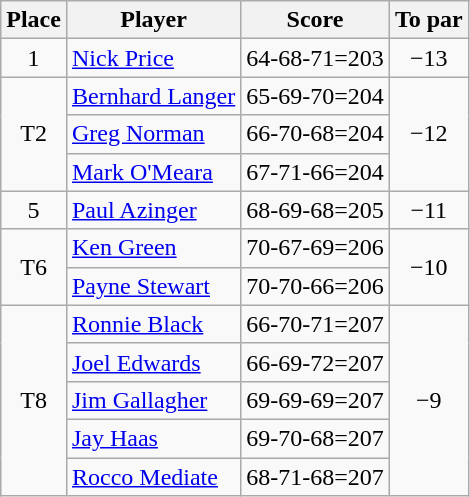<table class="wikitable">
<tr>
<th>Place</th>
<th>Player</th>
<th>Score</th>
<th>To par</th>
</tr>
<tr>
<td align=center>1</td>
<td> <a href='#'>Nick Price</a></td>
<td align=center>64-68-71=203</td>
<td align=center>−13</td>
</tr>
<tr>
<td rowspan=3 align=center>T2</td>
<td> <a href='#'>Bernhard Langer</a></td>
<td align=center>65-69-70=204</td>
<td rowspan=3 align=center>−12</td>
</tr>
<tr>
<td> <a href='#'>Greg Norman</a></td>
<td align=center>66-70-68=204</td>
</tr>
<tr>
<td> <a href='#'>Mark O'Meara</a></td>
<td align=center>67-71-66=204</td>
</tr>
<tr>
<td align=center>5</td>
<td> <a href='#'>Paul Azinger</a></td>
<td align=center>68-69-68=205</td>
<td align=center>−11</td>
</tr>
<tr>
<td rowspan=2 align=center>T6</td>
<td> <a href='#'>Ken Green</a></td>
<td align=center>70-67-69=206</td>
<td rowspan=2 align=center>−10</td>
</tr>
<tr>
<td> <a href='#'>Payne Stewart</a></td>
<td align=center>70-70-66=206</td>
</tr>
<tr>
<td rowspan=5 align=center>T8</td>
<td> <a href='#'>Ronnie Black</a></td>
<td align=center>66-70-71=207</td>
<td rowspan=5 align=center>−9</td>
</tr>
<tr>
<td> <a href='#'>Joel Edwards</a></td>
<td align=center>66-69-72=207</td>
</tr>
<tr>
<td> <a href='#'>Jim Gallagher</a></td>
<td align=center>69-69-69=207</td>
</tr>
<tr>
<td> <a href='#'>Jay Haas</a></td>
<td align=center>69-70-68=207</td>
</tr>
<tr>
<td> <a href='#'>Rocco Mediate</a></td>
<td align=center>68-71-68=207</td>
</tr>
</table>
